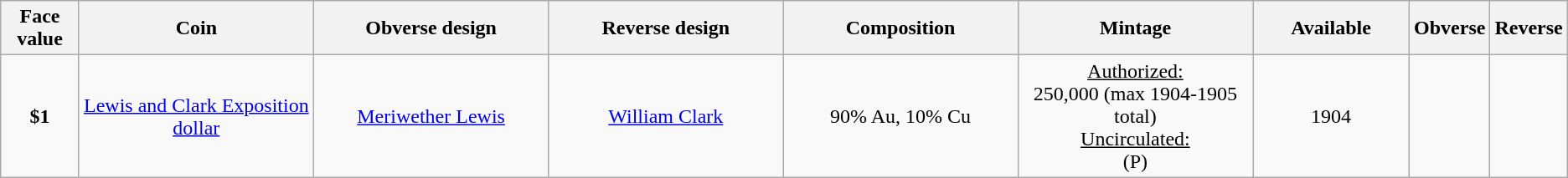<table class="wikitable">
<tr>
<th width="5%">Face value</th>
<th width="15%">Coin</th>
<th width="15%">Obverse design</th>
<th width="15%">Reverse design</th>
<th width="15%">Composition</th>
<th width="15%">Mintage</th>
<th width="10%">Available</th>
<th>Obverse</th>
<th>Reverse</th>
</tr>
<tr>
<td align="center"><strong>$1</strong></td>
<td align="center"><a href='#'>Lewis and Clark Exposition dollar</a></td>
<td align="center"><a href='#'>Meriwether Lewis</a></td>
<td align="center"><a href='#'>William Clark</a></td>
<td align="center">90% Au, 10% Cu</td>
<td align="center"><u>Authorized:</u><br>250,000 (max 1904-1905 total)<br><u>Uncirculated:</u><br> (P)</td>
<td align="center">1904</td>
<td></td>
<td></td>
</tr>
</table>
